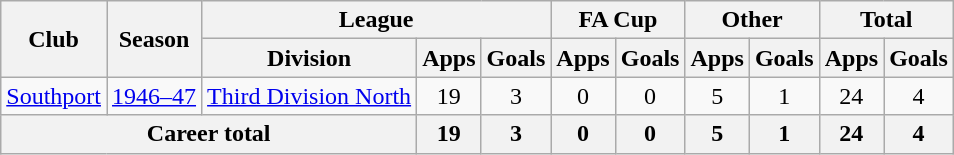<table class="wikitable" style="text-align: center;">
<tr>
<th rowspan="2">Club</th>
<th rowspan="2">Season</th>
<th colspan="3">League</th>
<th colspan="2">FA Cup</th>
<th colspan="2">Other</th>
<th colspan="2">Total</th>
</tr>
<tr>
<th>Division</th>
<th>Apps</th>
<th>Goals</th>
<th>Apps</th>
<th>Goals</th>
<th>Apps</th>
<th>Goals</th>
<th>Apps</th>
<th>Goals</th>
</tr>
<tr>
<td><a href='#'>Southport</a></td>
<td><a href='#'>1946–47</a></td>
<td><a href='#'>Third Division North</a></td>
<td>19</td>
<td>3</td>
<td>0</td>
<td>0</td>
<td>5</td>
<td>1</td>
<td>24</td>
<td>4</td>
</tr>
<tr>
<th colspan="3">Career total</th>
<th>19</th>
<th>3</th>
<th>0</th>
<th>0</th>
<th>5</th>
<th>1</th>
<th>24</th>
<th>4</th>
</tr>
</table>
